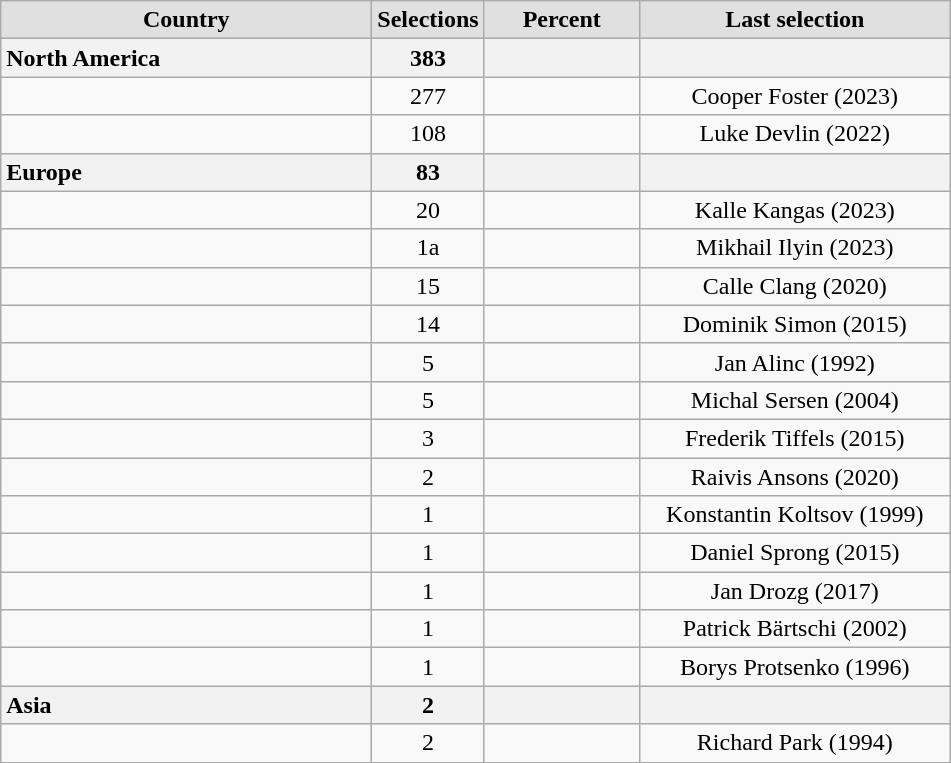<table class="wikitable" style="text-align: center">
<tr>
<th style="background:#e0e0e0; width:15em;">Country</th>
<th style="background:#e0e0e0; width:4em;">Selections</th>
<th style="background:#e0e0e0; width:6em;">Percent</th>
<th style="background:#e0e0e0; width:12.5em;">Last selection</th>
</tr>
<tr>
<th style="text-align:left;">North America</th>
<th>383</th>
<th></th>
<th></th>
</tr>
<tr>
<td style="text-align:left;"></td>
<td>277</td>
<td></td>
<td>Cooper Foster (2023)</td>
</tr>
<tr>
<td style="text-align:left;"></td>
<td>108</td>
<td></td>
<td>Luke Devlin (2022)</td>
</tr>
<tr>
<th style="text-align:left;">Europe</th>
<th>83</th>
<th></th>
<th></th>
</tr>
<tr>
<td style="text-align:left;"></td>
<td>20</td>
<td></td>
<td>Kalle Kangas (2023)</td>
</tr>
<tr>
<td style="text-align:left;"></td>
<td>1a</td>
<td></td>
<td>Mikhail Ilyin (2023)</td>
</tr>
<tr>
<td style="text-align:left;"></td>
<td>15</td>
<td></td>
<td>Calle Clang (2020)</td>
</tr>
<tr>
<td style="text-align:left;"></td>
<td>14</td>
<td></td>
<td>Dominik Simon (2015)</td>
</tr>
<tr>
<td style="text-align:left;"></td>
<td>5</td>
<td></td>
<td>Jan Alinc (1992)</td>
</tr>
<tr>
<td style="text-align:left;"></td>
<td>5</td>
<td></td>
<td>Michal Sersen (2004)</td>
</tr>
<tr>
<td style="text-align:left;"></td>
<td>3</td>
<td></td>
<td>Frederik Tiffels (2015)</td>
</tr>
<tr>
<td style="text-align:left;"></td>
<td>2</td>
<td></td>
<td>Raivis Ansons (2020)</td>
</tr>
<tr>
<td style="text-align:left;"></td>
<td>1</td>
<td></td>
<td>Konstantin Koltsov (1999)</td>
</tr>
<tr>
<td style="text-align:left;"></td>
<td>1</td>
<td></td>
<td>Daniel Sprong (2015)</td>
</tr>
<tr>
<td style="text-align:left;"></td>
<td>1</td>
<td></td>
<td>Jan Drozg (2017)</td>
</tr>
<tr>
<td style="text-align:left;"></td>
<td>1</td>
<td></td>
<td>Patrick Bärtschi (2002)</td>
</tr>
<tr>
<td style="text-align:left;"></td>
<td>1</td>
<td></td>
<td>Borys Protsenko (1996)</td>
</tr>
<tr>
<th style="text-align:left;">Asia</th>
<th>2</th>
<th></th>
<th></th>
</tr>
<tr>
<td style="text-align:left;"></td>
<td>2</td>
<td></td>
<td>Richard Park (1994)</td>
</tr>
</table>
